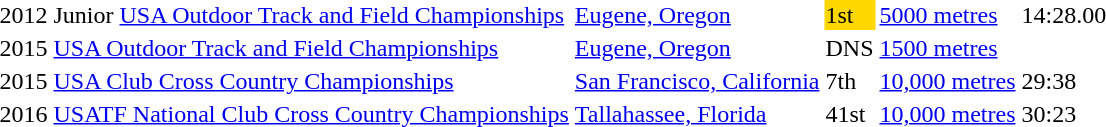<table>
<tr>
<td>2012</td>
<td>Junior <a href='#'>USA Outdoor Track and Field Championships</a></td>
<td><a href='#'>Eugene, Oregon</a></td>
<td bgcolor="gold">1st</td>
<td><a href='#'>5000 metres</a></td>
<td>14:28.00</td>
</tr>
<tr>
<td>2015</td>
<td><a href='#'>USA Outdoor Track and Field Championships</a></td>
<td><a href='#'>Eugene, Oregon</a></td>
<td>DNS</td>
<td><a href='#'>1500 metres</a></td>
<td></td>
</tr>
<tr>
<td>2015</td>
<td><a href='#'>USA Club Cross Country Championships</a></td>
<td><a href='#'>San Francisco, California</a></td>
<td>7th</td>
<td><a href='#'>10,000 metres</a></td>
<td>29:38</td>
</tr>
<tr>
<td>2016</td>
<td><a href='#'>USATF National Club Cross Country Championships</a></td>
<td><a href='#'>Tallahassee, Florida</a></td>
<td>41st</td>
<td><a href='#'>10,000 metres</a></td>
<td>30:23</td>
</tr>
</table>
